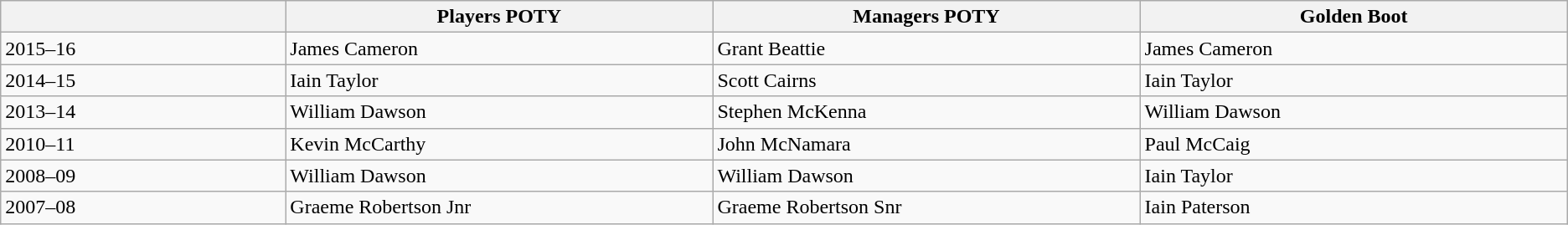<table class="wikitable sortable">
<tr>
<th style="width:8%;"></th>
<th style="width:12%;">Players POTY</th>
<th style="width:12%;">Managers POTY</th>
<th style="width:12%;">Golden Boot</th>
</tr>
<tr>
<td>2015–16</td>
<td>James Cameron</td>
<td>Grant Beattie</td>
<td>James Cameron</td>
</tr>
<tr>
<td>2014–15</td>
<td>Iain Taylor</td>
<td>Scott Cairns</td>
<td>Iain Taylor</td>
</tr>
<tr>
<td>2013–14</td>
<td>William Dawson</td>
<td>Stephen McKenna</td>
<td>William Dawson</td>
</tr>
<tr>
<td>2010–11</td>
<td>Kevin McCarthy</td>
<td>John McNamara</td>
<td>Paul McCaig</td>
</tr>
<tr>
<td>2008–09</td>
<td>William Dawson</td>
<td>William Dawson</td>
<td>Iain Taylor</td>
</tr>
<tr>
<td>2007–08</td>
<td>Graeme Robertson Jnr</td>
<td>Graeme Robertson Snr</td>
<td>Iain Paterson</td>
</tr>
</table>
